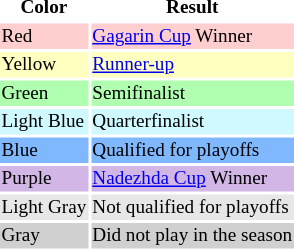<table class="wikit|- align="center"able" style="font-size: 80%;">
<tr>
<th>Color</th>
<th>Result</th>
</tr>
<tr bgcolor="#ffcfcf">
<td>Red</td>
<td><a href='#'>Gagarin Cup</a> Winner</td>
</tr>
<tr bgcolor="#ffffbf">
<td>Yellow</td>
<td><a href='#'>Runner-up</a></td>
</tr>
<tr bgcolor="#b0ffb0">
<td>Green</td>
<td>Semifinalist</td>
</tr>
<tr bgcolor="#cff8ff">
<td>Light Blue</td>
<td>Quarterfinalist</td>
</tr>
<tr bgcolor="#80b8ff">
<td>Blue</td>
<td>Qualified for playoffs</td>
</tr>
<tr bgcolor="#d1b6e6">
<td>Purple</td>
<td><a href='#'>Nadezhda Cup</a> Winner</td>
</tr>
<tr bgcolor="#e7e7e7">
<td>Light Gray</td>
<td>Not qualified for playoffs</td>
</tr>
<tr bgcolor="#d0d0d0">
<td>Gray</td>
<td>Did not play in the season</td>
</tr>
</table>
